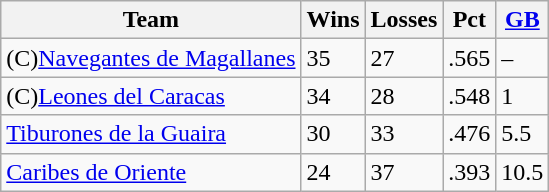<table class="wikitable">
<tr>
<th>Team</th>
<th>Wins</th>
<th>Losses</th>
<th>Pct</th>
<th><a href='#'>GB</a></th>
</tr>
<tr>
<td>(C)<a href='#'>Navegantes de Magallanes</a></td>
<td>35</td>
<td>27</td>
<td>.565</td>
<td>–</td>
</tr>
<tr>
<td>(C)<a href='#'>Leones del Caracas</a></td>
<td>34</td>
<td>28</td>
<td>.548</td>
<td>1</td>
</tr>
<tr>
<td><a href='#'>Tiburones de la Guaira</a></td>
<td>30</td>
<td>33</td>
<td>.476</td>
<td>5.5</td>
</tr>
<tr>
<td><a href='#'>Caribes de Oriente</a></td>
<td>24</td>
<td>37</td>
<td>.393</td>
<td>10.5</td>
</tr>
</table>
